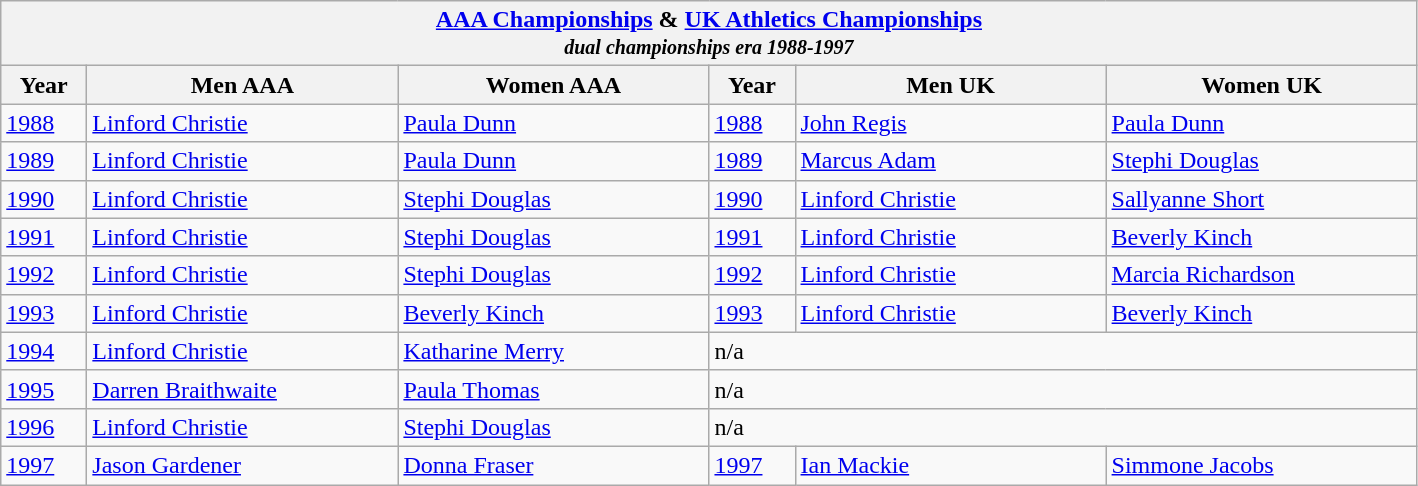<table class="wikitable">
<tr>
<th colspan="6"><a href='#'>AAA Championships</a> & <a href='#'>UK Athletics Championships</a><br><em><small>dual championships era 1988-1997</small></em></th>
</tr>
<tr>
<th width=50>Year</th>
<th width=200>Men AAA</th>
<th width=200>Women AAA</th>
<th width=50>Year</th>
<th width=200>Men UK</th>
<th width=200>Women UK</th>
</tr>
<tr>
<td><a href='#'>1988</a></td>
<td><a href='#'>Linford Christie</a></td>
<td><a href='#'>Paula Dunn</a></td>
<td><a href='#'>1988</a></td>
<td><a href='#'>John Regis</a></td>
<td><a href='#'>Paula Dunn</a></td>
</tr>
<tr>
<td><a href='#'>1989</a></td>
<td><a href='#'>Linford Christie</a></td>
<td><a href='#'>Paula Dunn</a></td>
<td><a href='#'>1989</a></td>
<td><a href='#'>Marcus Adam</a></td>
<td><a href='#'>Stephi Douglas</a></td>
</tr>
<tr>
<td><a href='#'>1990</a></td>
<td><a href='#'>Linford Christie</a></td>
<td><a href='#'>Stephi Douglas</a></td>
<td><a href='#'>1990</a></td>
<td><a href='#'>Linford Christie</a></td>
<td><a href='#'>Sallyanne Short</a></td>
</tr>
<tr>
<td><a href='#'>1991</a></td>
<td><a href='#'>Linford Christie</a></td>
<td><a href='#'>Stephi Douglas</a></td>
<td><a href='#'>1991</a></td>
<td><a href='#'>Linford Christie</a></td>
<td><a href='#'>Beverly Kinch</a></td>
</tr>
<tr>
<td><a href='#'>1992</a></td>
<td><a href='#'>Linford Christie</a></td>
<td><a href='#'>Stephi Douglas</a></td>
<td><a href='#'>1992</a></td>
<td><a href='#'>Linford Christie</a></td>
<td><a href='#'>Marcia Richardson</a></td>
</tr>
<tr>
<td><a href='#'>1993</a></td>
<td><a href='#'>Linford Christie</a></td>
<td><a href='#'>Beverly Kinch</a></td>
<td><a href='#'>1993</a></td>
<td><a href='#'>Linford Christie</a></td>
<td><a href='#'>Beverly Kinch</a></td>
</tr>
<tr>
<td><a href='#'>1994</a></td>
<td><a href='#'>Linford Christie</a></td>
<td><a href='#'>Katharine Merry</a></td>
<td colspan=3>n/a</td>
</tr>
<tr>
<td><a href='#'>1995</a></td>
<td><a href='#'>Darren Braithwaite</a></td>
<td><a href='#'>Paula Thomas</a></td>
<td colspan=3>n/a</td>
</tr>
<tr>
<td><a href='#'>1996</a></td>
<td><a href='#'>Linford Christie</a></td>
<td><a href='#'>Stephi Douglas</a></td>
<td colspan=3>n/a</td>
</tr>
<tr>
<td><a href='#'>1997</a></td>
<td><a href='#'>Jason Gardener</a></td>
<td><a href='#'>Donna Fraser</a></td>
<td><a href='#'>1997</a></td>
<td><a href='#'>Ian Mackie</a></td>
<td><a href='#'>Simmone Jacobs</a></td>
</tr>
</table>
